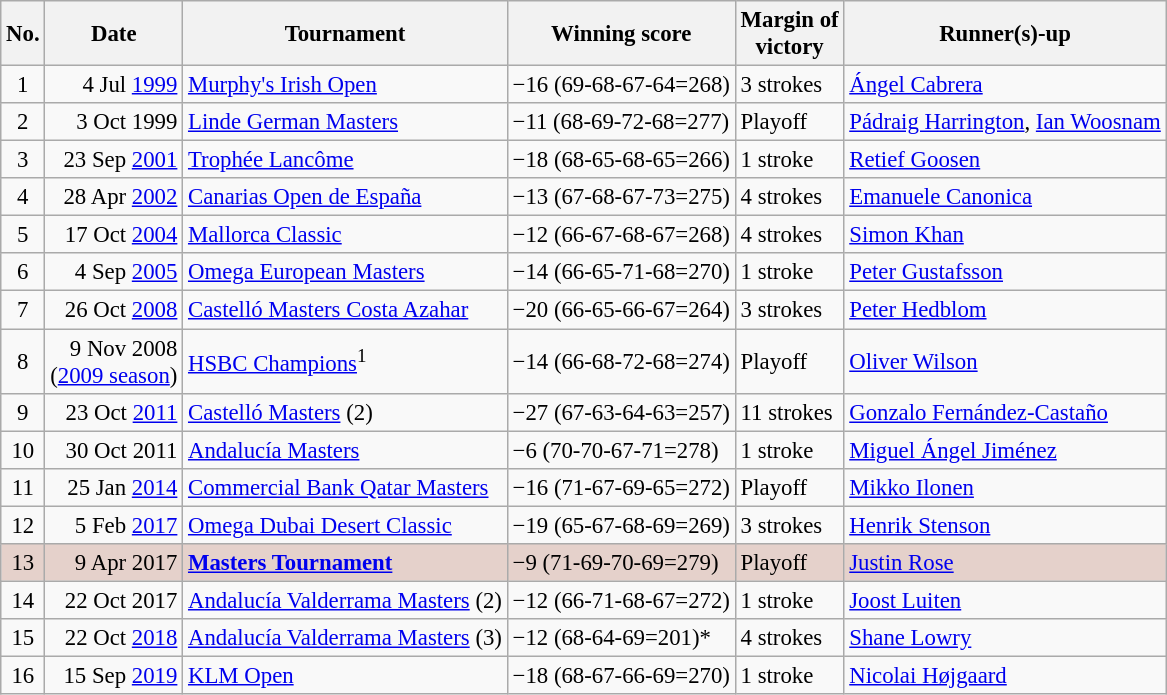<table class="wikitable" style="font-size:95%;">
<tr>
<th>No.</th>
<th>Date</th>
<th>Tournament</th>
<th>Winning score</th>
<th>Margin of<br>victory</th>
<th>Runner(s)-up</th>
</tr>
<tr>
<td align=center>1</td>
<td align=right>4 Jul <a href='#'>1999</a></td>
<td><a href='#'>Murphy's Irish Open</a></td>
<td>−16 (69-68-67-64=268)</td>
<td>3 strokes</td>
<td> <a href='#'>Ángel Cabrera</a></td>
</tr>
<tr>
<td align=center>2</td>
<td align=right>3 Oct 1999</td>
<td><a href='#'>Linde German Masters</a></td>
<td>−11 (68-69-72-68=277)</td>
<td>Playoff</td>
<td> <a href='#'>Pádraig Harrington</a>,  <a href='#'>Ian Woosnam</a></td>
</tr>
<tr>
<td align=center>3</td>
<td align=right>23 Sep <a href='#'>2001</a></td>
<td><a href='#'>Trophée Lancôme</a></td>
<td>−18 (68-65-68-65=266)</td>
<td>1 stroke</td>
<td> <a href='#'>Retief Goosen</a></td>
</tr>
<tr>
<td align=center>4</td>
<td align=right>28 Apr <a href='#'>2002</a></td>
<td><a href='#'>Canarias Open de España</a></td>
<td>−13 (67-68-67-73=275)</td>
<td>4 strokes</td>
<td> <a href='#'>Emanuele Canonica</a></td>
</tr>
<tr>
<td align=center>5</td>
<td align=right>17 Oct <a href='#'>2004</a></td>
<td><a href='#'>Mallorca Classic</a></td>
<td>−12 (66-67-68-67=268)</td>
<td>4 strokes</td>
<td> <a href='#'>Simon Khan</a></td>
</tr>
<tr>
<td align=center>6</td>
<td align=right>4 Sep <a href='#'>2005</a></td>
<td><a href='#'>Omega European Masters</a></td>
<td>−14 (66-65-71-68=270)</td>
<td>1 stroke</td>
<td> <a href='#'>Peter Gustafsson</a></td>
</tr>
<tr>
<td align=center>7</td>
<td align=right>26 Oct <a href='#'>2008</a></td>
<td><a href='#'>Castelló Masters Costa Azahar</a></td>
<td>−20 (66-65-66-67=264)</td>
<td>3 strokes</td>
<td> <a href='#'>Peter Hedblom</a></td>
</tr>
<tr>
<td align=center>8</td>
<td align=right>9 Nov 2008<br>(<a href='#'>2009 season</a>)</td>
<td><a href='#'>HSBC Champions</a><sup>1</sup></td>
<td>−14 (66-68-72-68=274)</td>
<td>Playoff</td>
<td> <a href='#'>Oliver Wilson</a></td>
</tr>
<tr>
<td align=center>9</td>
<td align=right>23 Oct <a href='#'>2011</a></td>
<td><a href='#'>Castelló Masters</a> (2)</td>
<td>−27 (67-63-64-63=257)</td>
<td>11 strokes</td>
<td> <a href='#'>Gonzalo Fernández-Castaño</a></td>
</tr>
<tr>
<td align=center>10</td>
<td align=right>30 Oct 2011</td>
<td><a href='#'>Andalucía Masters</a></td>
<td>−6 (70-70-67-71=278)</td>
<td>1 stroke</td>
<td> <a href='#'>Miguel Ángel Jiménez</a></td>
</tr>
<tr>
<td align=center>11</td>
<td align=right>25 Jan <a href='#'>2014</a></td>
<td><a href='#'>Commercial Bank Qatar Masters</a></td>
<td>−16 (71-67-69-65=272)</td>
<td>Playoff</td>
<td> <a href='#'>Mikko Ilonen</a></td>
</tr>
<tr>
<td align=center>12</td>
<td align=right>5 Feb <a href='#'>2017</a></td>
<td><a href='#'>Omega Dubai Desert Classic</a></td>
<td>−19 (65-67-68-69=269)</td>
<td>3 strokes</td>
<td> <a href='#'>Henrik Stenson</a></td>
</tr>
<tr style="background:#e5d1cb;">
<td align=center>13</td>
<td align=right>9 Apr 2017</td>
<td><strong><a href='#'>Masters Tournament</a></strong></td>
<td>−9 (71-69-70-69=279)</td>
<td>Playoff</td>
<td> <a href='#'>Justin Rose</a></td>
</tr>
<tr>
<td align=center>14</td>
<td align=right>22 Oct 2017</td>
<td><a href='#'>Andalucía Valderrama Masters</a> (2)</td>
<td>−12 (66-71-68-67=272)</td>
<td>1 stroke</td>
<td> <a href='#'>Joost Luiten</a></td>
</tr>
<tr>
<td align=center>15</td>
<td align=right>22 Oct <a href='#'>2018</a></td>
<td><a href='#'>Andalucía Valderrama Masters</a> (3)</td>
<td>−12 (68-64-69=201)*</td>
<td>4 strokes</td>
<td> <a href='#'>Shane Lowry</a></td>
</tr>
<tr>
<td align=center>16</td>
<td align=right>15 Sep <a href='#'>2019</a></td>
<td><a href='#'>KLM Open</a></td>
<td>−18 (68-67-66-69=270)</td>
<td>1 stroke</td>
<td> <a href='#'>Nicolai Højgaard</a></td>
</tr>
</table>
